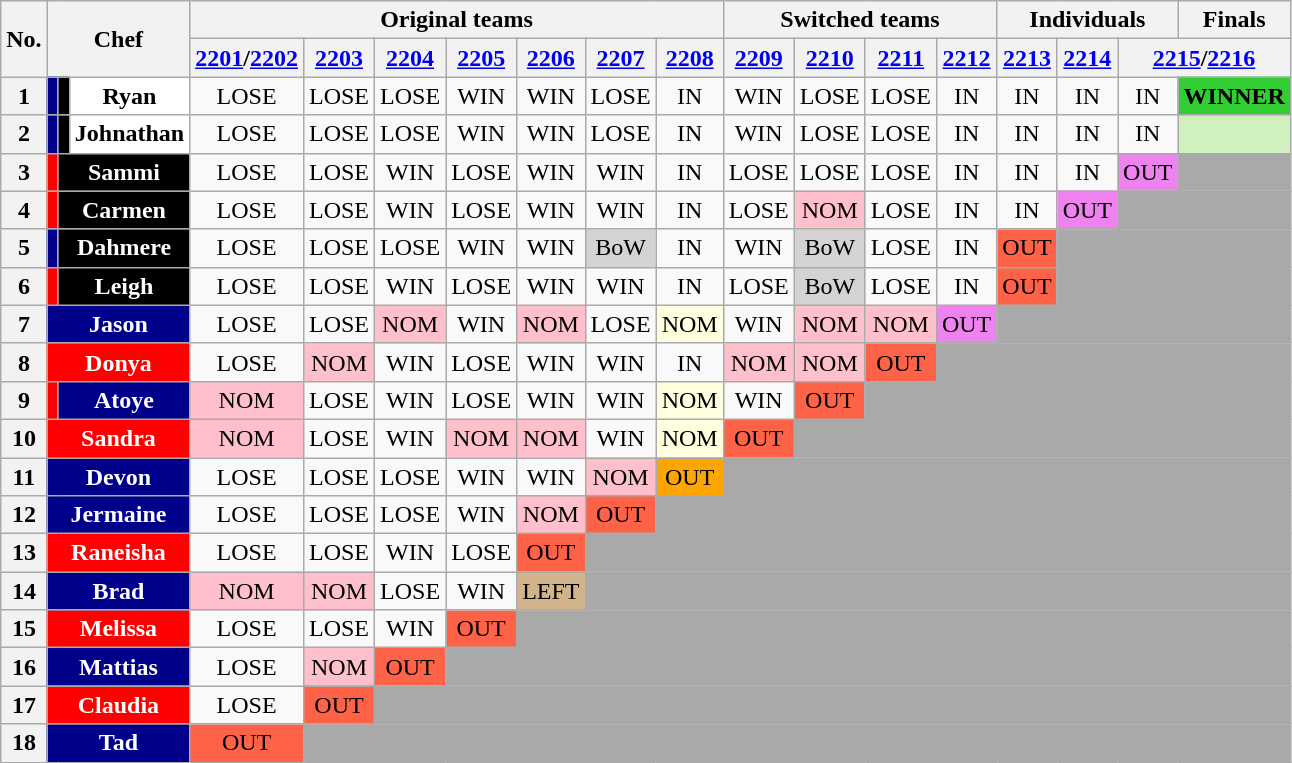<table class="wikitable" style="text-align:center">
<tr>
<th rowspan="2">No.</th>
<th colspan="3" rowspan="2">Chef</th>
<th scope="col" colspan="7">Original teams</th>
<th scope="col" colspan="4">Switched teams</th>
<th scope="col" colspan="3">Individuals</th>
<th scope="col" colspan="1">Finals</th>
</tr>
<tr>
<th scope="col"><a href='#'>2201</a>/<a href='#'>2202</a></th>
<th scope="col"><a href='#'>2203</a></th>
<th scope="col"><a href='#'>2204</a></th>
<th scope="col"><a href='#'>2205</a></th>
<th scope="col"><a href='#'>2206</a></th>
<th scope="col"><a href='#'>2207</a></th>
<th scope="col"><a href='#'>2208</a></th>
<th scope="col"><a href='#'>2209</a></th>
<th scope="col"><a href='#'>2210</a></th>
<th scope="col"><a href='#'>2211</a></th>
<th scope="col"><a href='#'>2212</a></th>
<th scope="col"><a href='#'>2213</a></th>
<th scope="col"><a href='#'>2214</a></th>
<th colspan="2"><a href='#'>2215</a>/<a href='#'>2216</a></th>
</tr>
<tr>
<th scope="row">1</th>
<th style="background:darkblue; color:#fff;"></th>
<th style="background:black; color:#fff;"></th>
<th style="background:white; color:#000;">Ryan</th>
<td>LOSE</td>
<td>LOSE</td>
<td>LOSE</td>
<td>WIN</td>
<td>WIN</td>
<td>LOSE</td>
<td>IN</td>
<td>WIN</td>
<td>LOSE</td>
<td>LOSE</td>
<td>IN</td>
<td>IN</td>
<td>IN</td>
<td>IN</td>
<td style="background:limegreen;"><strong>WINNER</strong></td>
</tr>
<tr>
<th scope="row">2</th>
<th style="background:darkblue; color:#fff;"></th>
<th style="background:black; color:#fff;"></th>
<th style="background:white; color:#000;">Johnathan</th>
<td>LOSE</td>
<td>LOSE</td>
<td>LOSE</td>
<td>WIN</td>
<td>WIN</td>
<td>LOSE</td>
<td>IN</td>
<td>WIN</td>
<td>LOSE</td>
<td>LOSE</td>
<td>IN</td>
<td>IN</td>
<td>IN</td>
<td>IN</td>
<td style="background:#D0F0C0;"></td>
</tr>
<tr>
<th scope="row">3</th>
<th style="background:red; color:#fff;"></th>
<th colspan="2" style="background:black; color:#fff;">Sammi</th>
<td>LOSE</td>
<td>LOSE</td>
<td>WIN</td>
<td>LOSE</td>
<td>WIN</td>
<td>WIN</td>
<td>IN</td>
<td>LOSE</td>
<td>LOSE</td>
<td>LOSE</td>
<td>IN</td>
<td>IN</td>
<td>IN</td>
<td style="background:violet">OUT</td>
<td colspan="1" style="background:darkgrey;"></td>
</tr>
<tr>
<th scope="row">4</th>
<th style="background:red; color:#fff;"></th>
<th colspan="2" style="background:black; color:#fff;">Carmen</th>
<td>LOSE</td>
<td>LOSE</td>
<td>WIN</td>
<td>LOSE</td>
<td>WIN</td>
<td>WIN</td>
<td>IN</td>
<td>LOSE</td>
<td style="background:pink;">NOM</td>
<td>LOSE</td>
<td>IN</td>
<td>IN</td>
<td style="background:violet">OUT</td>
<td colspan="2" style="background:darkgrey;"></td>
</tr>
<tr>
<th scope="row">5</th>
<th style="background:darkblue; color:#fff;"></th>
<th colspan="2" style="background:black; color:#fff;">Dahmere</th>
<td>LOSE</td>
<td>LOSE</td>
<td>LOSE</td>
<td>WIN</td>
<td>WIN</td>
<td style="background:lightgrey;">BoW</td>
<td>IN</td>
<td>WIN</td>
<td style="background:lightgrey;">BoW</td>
<td>LOSE</td>
<td>IN</td>
<td style="background:tomato">OUT</td>
<td colspan="3" style="background:darkgrey;"></td>
</tr>
<tr>
<th scope="row">6</th>
<th style="background:red; color:#fff;"></th>
<th colspan="2" style="background:black; color:#fff;">Leigh</th>
<td>LOSE</td>
<td>LOSE</td>
<td>WIN</td>
<td>LOSE</td>
<td>WIN</td>
<td>WIN</td>
<td>IN</td>
<td>LOSE</td>
<td style="background:lightgrey;">BoW</td>
<td>LOSE</td>
<td>IN</td>
<td style="background:tomato">OUT</td>
<td colspan="3" style="background:darkgrey;"></td>
</tr>
<tr>
<th scope="row">7</th>
<th colspan="3" style="background:darkblue; color:#fff;">Jason</th>
<td>LOSE</td>
<td>LOSE</td>
<td style="background:pink;">NOM</td>
<td>WIN</td>
<td style="background:pink;">NOM</td>
<td>LOSE</td>
<td style="background:lightyellow;">NOM</td>
<td>WIN</td>
<td style="background:pink;">NOM</td>
<td style="background:pink;">NOM</td>
<td style="background:violet">OUT</td>
<td colspan="4" style="background:darkgrey;"></td>
</tr>
<tr>
<th scope="row">8</th>
<th colspan="3" style="background:red; color:#fff;">Donya</th>
<td>LOSE</td>
<td style="background:pink;">NOM</td>
<td>WIN</td>
<td>LOSE</td>
<td>WIN</td>
<td>WIN</td>
<td>IN</td>
<td style="background:pink;">NOM</td>
<td style="background:pink;">NOM</td>
<td style="background:tomato">OUT</td>
<td colspan="5" style="background:darkgrey;"></td>
</tr>
<tr>
<th scope="row">9</th>
<th style="background:red; color:#fff;"></th>
<th colspan="2" style="background:darkblue; color:#fff;">Atoye</th>
<td style="background:pink;">NOM</td>
<td>LOSE</td>
<td>WIN</td>
<td>LOSE</td>
<td>WIN</td>
<td>WIN</td>
<td style="background:lightyellow;">NOM</td>
<td>WIN</td>
<td style="background:tomato">OUT</td>
<td colspan="6" style="background:darkgrey;"></td>
</tr>
<tr>
<th scope="row">10</th>
<th colspan="3" style="background:red; color:#fff;">Sandra</th>
<td style="background:pink;">NOM</td>
<td>LOSE</td>
<td>WIN</td>
<td style="background:pink;">NOM</td>
<td style="background:pink;">NOM</td>
<td>WIN</td>
<td style="background:lightyellow;">NOM</td>
<td style="background:tomato">OUT</td>
<td colspan="7" style="background:darkgrey;"></td>
</tr>
<tr>
<th scope="row">11</th>
<th colspan="3" style="background:darkblue; color:#fff;">Devon</th>
<td>LOSE</td>
<td>LOSE</td>
<td>LOSE</td>
<td>WIN</td>
<td>WIN</td>
<td style="background:pink;">NOM</td>
<td style="background:orange">OUT</td>
<td colspan="8" style="background:darkgrey;"></td>
</tr>
<tr>
<th scope="row">12</th>
<th colspan="3" style="background:darkblue; color:#fff;">Jermaine</th>
<td>LOSE</td>
<td>LOSE</td>
<td>LOSE</td>
<td>WIN</td>
<td style="background:pink;">NOM</td>
<td style="background:tomato">OUT</td>
<td colspan="9" style="background:darkgrey;"></td>
</tr>
<tr>
<th scope="row">13</th>
<th colspan="3" style="background:red; color:#fff;">Raneisha</th>
<td>LOSE</td>
<td>LOSE</td>
<td>WIN</td>
<td>LOSE</td>
<td style="background:tomato">OUT</td>
<td colspan="10" style="background:darkgrey;"></td>
</tr>
<tr>
<th scope="row">14</th>
<th colspan="3" style="background:darkblue; color:#fff;">Brad</th>
<td style="background:pink;">NOM</td>
<td style="background:pink;">NOM</td>
<td>LOSE</td>
<td>WIN</td>
<td style="background:tan">LEFT</td>
<td colspan="10" style="background:darkgrey;"></td>
</tr>
<tr>
<th scope="row">15</th>
<th colspan="3" style="background:red; color:#fff;">Melissa</th>
<td>LOSE</td>
<td>LOSE</td>
<td>WIN</td>
<td style="background:tomato">OUT</td>
<td colspan="11" style="background:darkgrey;"></td>
</tr>
<tr>
<th scope="row">16</th>
<th colspan="3" style="background:darkblue; color:#fff;">Mattias</th>
<td>LOSE</td>
<td style="background:pink;">NOM</td>
<td style="background:tomato">OUT</td>
<td colspan="12" style="background:darkgrey;"></td>
</tr>
<tr>
<th scope="row">17</th>
<th colspan="3" style="background:red; color:#fff;">Claudia</th>
<td>LOSE</td>
<td style="background:tomato">OUT</td>
<td colspan="13" style="background:darkgrey;"></td>
</tr>
<tr>
<th scope="row">18</th>
<th colspan="3" style="background:darkblue; color:#fff;">Tad</th>
<td style="background:tomato">OUT</td>
<td colspan="14" style="background:darkgrey;"></td>
</tr>
</table>
